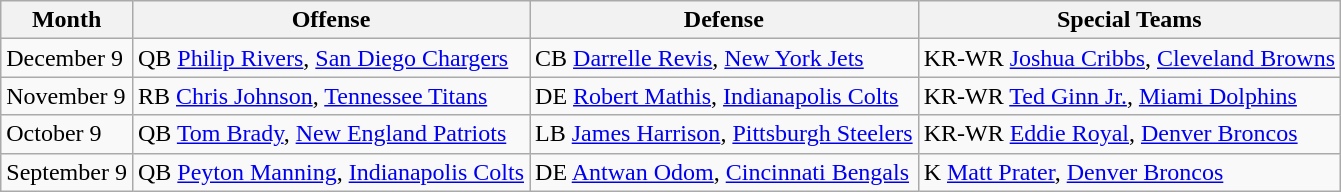<table class="wikitable">
<tr>
<th>Month</th>
<th>Offense</th>
<th>Defense</th>
<th>Special Teams</th>
</tr>
<tr>
<td>December 9</td>
<td>QB <a href='#'>Philip Rivers</a>, <a href='#'>San Diego Chargers</a></td>
<td>CB <a href='#'>Darrelle Revis</a>, <a href='#'>New York Jets</a></td>
<td>KR-WR <a href='#'>Joshua Cribbs</a>, <a href='#'>Cleveland Browns</a></td>
</tr>
<tr>
<td>November 9</td>
<td>RB <a href='#'>Chris Johnson</a>, <a href='#'>Tennessee Titans</a></td>
<td>DE <a href='#'>Robert Mathis</a>, <a href='#'>Indianapolis Colts</a></td>
<td>KR-WR <a href='#'>Ted Ginn Jr.</a>, <a href='#'>Miami Dolphins</a></td>
</tr>
<tr>
<td>October 9</td>
<td>QB <a href='#'>Tom Brady</a>, <a href='#'>New England Patriots</a></td>
<td>LB <a href='#'>James Harrison</a>, <a href='#'>Pittsburgh Steelers</a></td>
<td>KR-WR <a href='#'>Eddie Royal</a>, <a href='#'>Denver Broncos</a></td>
</tr>
<tr>
<td>September 9</td>
<td>QB <a href='#'>Peyton Manning</a>, <a href='#'>Indianapolis Colts</a></td>
<td>DE <a href='#'>Antwan Odom</a>, <a href='#'>Cincinnati Bengals</a></td>
<td>K <a href='#'>Matt Prater</a>, <a href='#'>Denver Broncos</a></td>
</tr>
</table>
